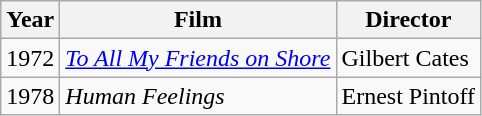<table class="wikitable">
<tr>
<th>Year</th>
<th>Film</th>
<th>Director</th>
</tr>
<tr>
<td>1972</td>
<td><em><a href='#'>To All My Friends on Shore</a></em></td>
<td>Gilbert Cates</td>
</tr>
<tr>
<td>1978</td>
<td><em>Human Feelings</em></td>
<td>Ernest Pintoff</td>
</tr>
</table>
